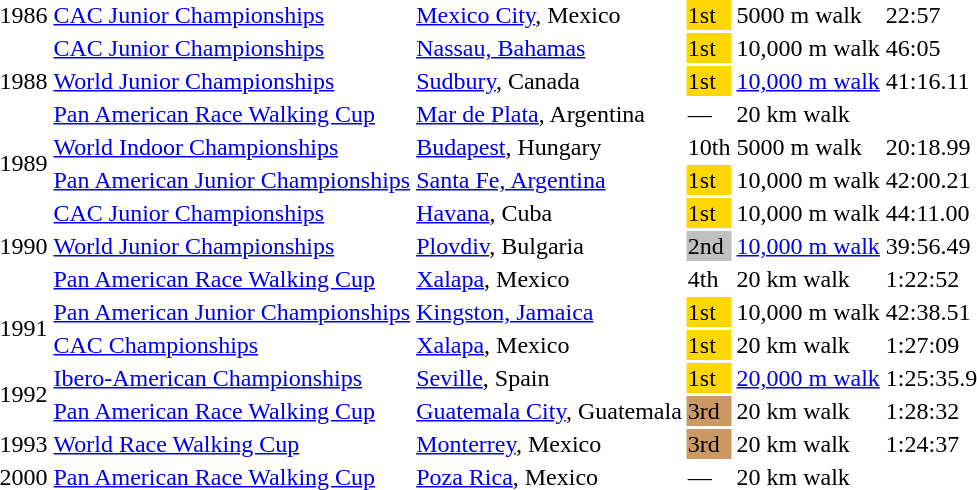<table>
<tr>
<td>1986</td>
<td><a href='#'>CAC Junior Championships</a></td>
<td><a href='#'>Mexico City</a>, Mexico</td>
<td bgcolor=gold>1st</td>
<td>5000 m walk</td>
<td>22:57</td>
</tr>
<tr>
<td rowspan=3>1988</td>
<td><a href='#'>CAC Junior Championships</a></td>
<td><a href='#'>Nassau, Bahamas</a></td>
<td bgcolor=gold>1st</td>
<td>10,000 m walk</td>
<td>46:05</td>
</tr>
<tr>
<td><a href='#'>World Junior Championships</a></td>
<td><a href='#'>Sudbury</a>, Canada</td>
<td bgcolor=gold>1st</td>
<td><a href='#'>10,000 m walk</a></td>
<td>41:16.11</td>
</tr>
<tr>
<td><a href='#'>Pan American Race Walking Cup</a></td>
<td><a href='#'>Mar de Plata</a>, Argentina</td>
<td>—</td>
<td>20 km walk</td>
<td></td>
</tr>
<tr>
<td rowspan=2>1989</td>
<td><a href='#'>World Indoor Championships</a></td>
<td><a href='#'>Budapest</a>, Hungary</td>
<td>10th</td>
<td>5000 m walk</td>
<td>20:18.99</td>
</tr>
<tr>
<td><a href='#'>Pan American Junior Championships</a></td>
<td><a href='#'>Santa Fe, Argentina</a></td>
<td bgcolor=gold>1st</td>
<td>10,000 m walk</td>
<td>42:00.21</td>
</tr>
<tr>
<td rowspan=3>1990</td>
<td><a href='#'>CAC Junior Championships</a></td>
<td><a href='#'>Havana</a>, Cuba</td>
<td bgcolor=gold>1st</td>
<td>10,000 m walk</td>
<td>44:11.00</td>
</tr>
<tr>
<td><a href='#'>World Junior Championships</a></td>
<td><a href='#'>Plovdiv</a>, Bulgaria</td>
<td bgcolor=silver>2nd</td>
<td><a href='#'>10,000 m walk</a></td>
<td>39:56.49</td>
</tr>
<tr>
<td><a href='#'>Pan American Race Walking Cup</a></td>
<td><a href='#'>Xalapa</a>, Mexico</td>
<td>4th</td>
<td>20 km walk</td>
<td>1:22:52</td>
</tr>
<tr>
<td rowspan=2>1991</td>
<td><a href='#'>Pan American Junior Championships</a></td>
<td><a href='#'>Kingston, Jamaica</a></td>
<td bgcolor=gold>1st</td>
<td>10,000 m walk</td>
<td>42:38.51</td>
</tr>
<tr>
<td><a href='#'>CAC Championships</a></td>
<td><a href='#'>Xalapa</a>, Mexico</td>
<td bgcolor=gold>1st</td>
<td>20 km walk</td>
<td>1:27:09 </td>
</tr>
<tr>
<td rowspan=2>1992</td>
<td><a href='#'>Ibero-American Championships</a></td>
<td><a href='#'>Seville</a>, Spain</td>
<td bgcolor=gold>1st</td>
<td><a href='#'>20,000 m walk</a></td>
<td>1:25:35.9</td>
</tr>
<tr>
<td><a href='#'>Pan American Race Walking Cup</a></td>
<td><a href='#'>Guatemala City</a>, Guatemala</td>
<td bgcolor=cc9966>3rd</td>
<td>20 km walk</td>
<td>1:28:32</td>
</tr>
<tr>
<td>1993</td>
<td><a href='#'>World Race Walking Cup</a></td>
<td><a href='#'>Monterrey</a>, Mexico</td>
<td bgcolor=cc9966>3rd</td>
<td>20 km walk</td>
<td>1:24:37</td>
</tr>
<tr>
<td>2000</td>
<td><a href='#'>Pan American Race Walking Cup</a></td>
<td><a href='#'>Poza Rica</a>, Mexico</td>
<td>—</td>
<td>20 km walk</td>
<td></td>
</tr>
</table>
